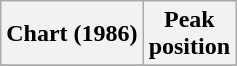<table class="wikitable plainrowheaders" style="text-align:center">
<tr>
<th scope="col">Chart (1986)</th>
<th scope="col">Peak<br>position</th>
</tr>
<tr>
</tr>
</table>
